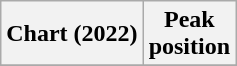<table class="wikitable plainrowheaders" style="text-align:center">
<tr>
<th scope="col">Chart (2022)</th>
<th scope="col">Peak<br>position</th>
</tr>
<tr>
</tr>
</table>
